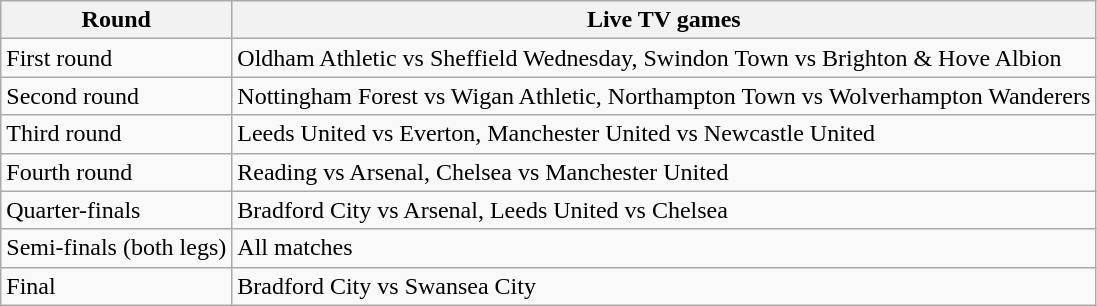<table class="wikitable">
<tr>
<th>Round</th>
<th>Live TV games</th>
</tr>
<tr>
<td>First round</td>
<td>Oldham Athletic vs Sheffield Wednesday, Swindon Town vs Brighton & Hove Albion</td>
</tr>
<tr>
<td>Second round</td>
<td>Nottingham Forest vs Wigan Athletic, Northampton Town vs Wolverhampton Wanderers</td>
</tr>
<tr>
<td>Third round</td>
<td>Leeds United vs Everton, Manchester United vs Newcastle United</td>
</tr>
<tr>
<td>Fourth round</td>
<td>Reading vs Arsenal, Chelsea vs Manchester United</td>
</tr>
<tr>
<td>Quarter-finals</td>
<td>Bradford City vs Arsenal, Leeds United vs Chelsea</td>
</tr>
<tr>
<td>Semi-finals (both legs)</td>
<td>All matches</td>
</tr>
<tr>
<td>Final</td>
<td>Bradford City vs Swansea City</td>
</tr>
</table>
